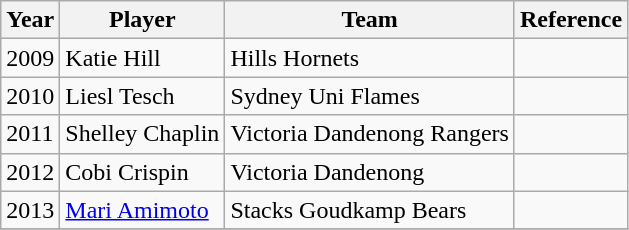<table class="wikitable">
<tr>
<th>Year</th>
<th>Player</th>
<th>Team</th>
<th>Reference</th>
</tr>
<tr>
<td>2009</td>
<td>Katie Hill</td>
<td>Hills Hornets</td>
<td></td>
</tr>
<tr>
<td>2010</td>
<td>Liesl Tesch</td>
<td>Sydney Uni Flames</td>
<td></td>
</tr>
<tr>
<td>2011</td>
<td>Shelley Chaplin</td>
<td>Victoria Dandenong Rangers</td>
<td></td>
</tr>
<tr>
<td>2012</td>
<td>Cobi Crispin</td>
<td>Victoria Dandenong</td>
<td></td>
</tr>
<tr>
<td>2013</td>
<td><a href='#'>Mari Amimoto</a></td>
<td>Stacks Goudkamp Bears</td>
<td></td>
</tr>
<tr>
</tr>
</table>
